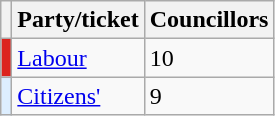<table class="wikitable">
<tr>
<th></th>
<th>Party/ticket</th>
<th>Councillors</th>
</tr>
<tr>
<td style="background:#DC241f"></td>
<td><a href='#'>Labour</a></td>
<td>10</td>
</tr>
<tr>
<td style="background:#DDEEFF"></td>
<td><a href='#'>Citizens'</a></td>
<td>9</td>
</tr>
</table>
